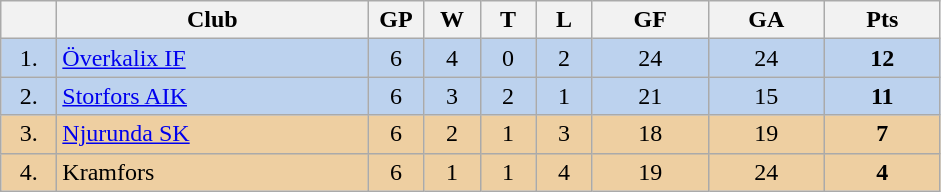<table class="wikitable">
<tr>
<th width="30"></th>
<th width="200">Club</th>
<th width="30">GP</th>
<th width="30">W</th>
<th width="30">T</th>
<th width="30">L</th>
<th width="70">GF</th>
<th width="70">GA</th>
<th width="70">Pts</th>
</tr>
<tr bgcolor="#BCD2EE" align="center">
<td>1.</td>
<td align="left"><a href='#'>Överkalix IF</a></td>
<td>6</td>
<td>4</td>
<td>0</td>
<td>2</td>
<td>24</td>
<td>24</td>
<td><strong>12</strong></td>
</tr>
<tr bgcolor="#BCD2EE" align="center">
<td>2.</td>
<td align="left"><a href='#'>Storfors AIK</a></td>
<td>6</td>
<td>3</td>
<td>2</td>
<td>1</td>
<td>21</td>
<td>15</td>
<td><strong>11</strong></td>
</tr>
<tr bgcolor="#EECFA1" align="center">
<td>3.</td>
<td align="left"><a href='#'>Njurunda SK</a></td>
<td>6</td>
<td>2</td>
<td>1</td>
<td>3</td>
<td>18</td>
<td>19</td>
<td><strong>7</strong></td>
</tr>
<tr bgcolor="#EECFA1" align="center">
<td>4.</td>
<td align="left">Kramfors</td>
<td>6</td>
<td>1</td>
<td>1</td>
<td>4</td>
<td>19</td>
<td>24</td>
<td><strong>4</strong></td>
</tr>
</table>
